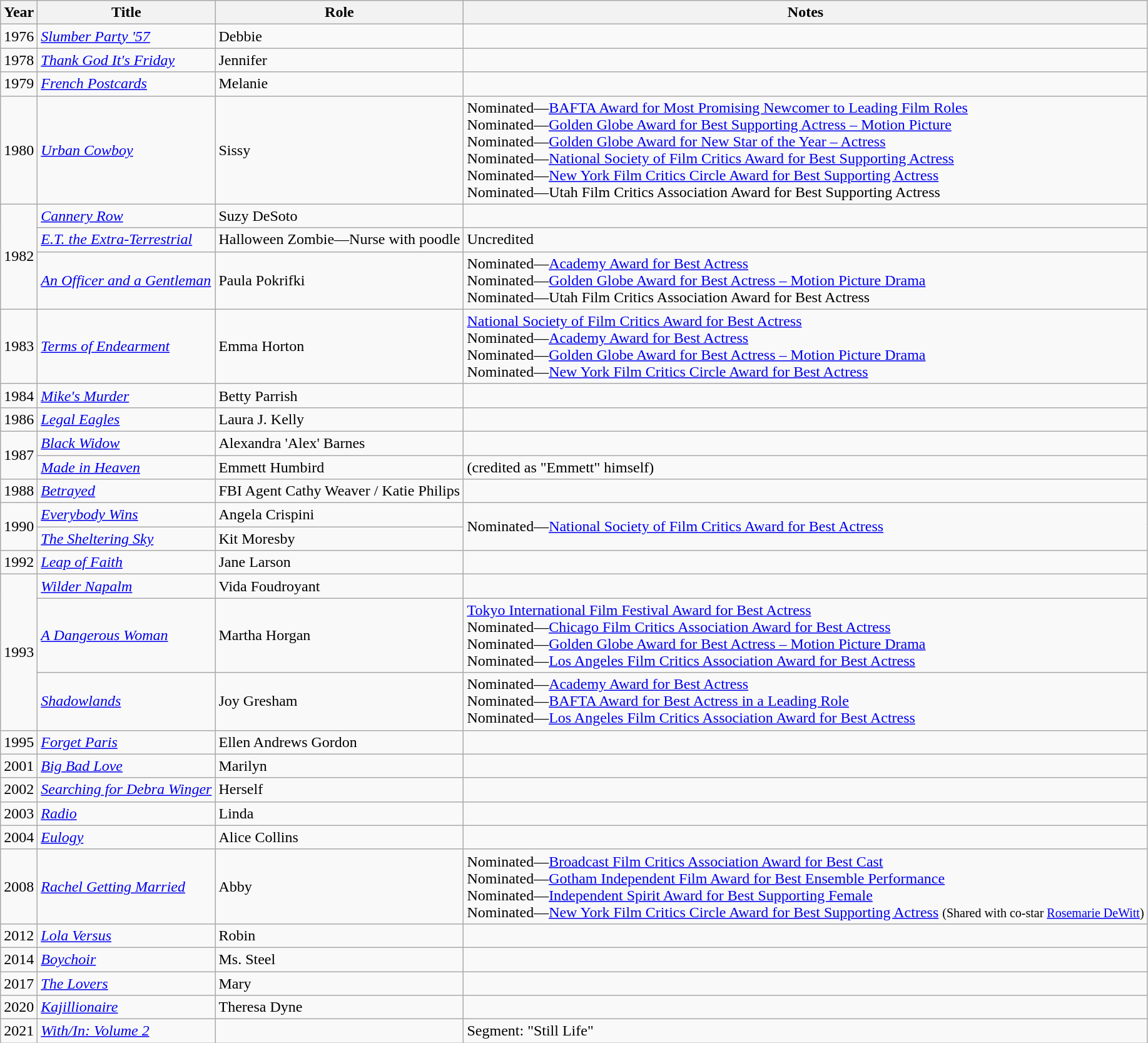<table class="wikitable sortable">
<tr>
<th>Year</th>
<th>Title</th>
<th>Role</th>
<th class="unsortable">Notes</th>
</tr>
<tr>
<td>1976</td>
<td><em><a href='#'>Slumber Party '57</a></em></td>
<td>Debbie</td>
<td></td>
</tr>
<tr>
<td>1978</td>
<td><em><a href='#'>Thank God It's Friday</a></em></td>
<td>Jennifer</td>
<td></td>
</tr>
<tr>
<td>1979</td>
<td><em><a href='#'>French Postcards</a></em></td>
<td>Melanie</td>
<td></td>
</tr>
<tr>
<td>1980</td>
<td><em><a href='#'>Urban Cowboy</a></em></td>
<td>Sissy</td>
<td>Nominated—<a href='#'>BAFTA Award for Most Promising Newcomer to Leading Film Roles</a><br>Nominated—<a href='#'>Golden Globe Award for Best Supporting Actress – Motion Picture</a><br>Nominated—<a href='#'>Golden Globe Award for New Star of the Year – Actress</a><br>Nominated—<a href='#'>National Society of Film Critics Award for Best Supporting Actress</a><br>Nominated—<a href='#'>New York Film Critics Circle Award for Best Supporting Actress</a><br>Nominated—Utah Film Critics Association Award for Best Supporting Actress</td>
</tr>
<tr>
<td rowspan="3">1982</td>
<td><em><a href='#'>Cannery Row</a></em></td>
<td>Suzy DeSoto</td>
<td></td>
</tr>
<tr>
<td><em><a href='#'>E.T. the Extra-Terrestrial</a></em></td>
<td>Halloween Zombie—Nurse with poodle</td>
<td>Uncredited</td>
</tr>
<tr>
<td><em><a href='#'>An Officer and a Gentleman</a></em></td>
<td>Paula Pokrifki</td>
<td>Nominated—<a href='#'>Academy Award for Best Actress</a><br>Nominated—<a href='#'>Golden Globe Award for Best Actress – Motion Picture Drama</a><br>Nominated—Utah Film Critics Association Award for Best Actress</td>
</tr>
<tr>
<td>1983</td>
<td><em><a href='#'>Terms of Endearment</a></em></td>
<td>Emma Horton</td>
<td><a href='#'>National Society of Film Critics Award for Best Actress</a><br>Nominated—<a href='#'>Academy Award for Best Actress</a><br>Nominated—<a href='#'>Golden Globe Award for Best Actress – Motion Picture Drama</a><br>Nominated—<a href='#'>New York Film Critics Circle Award for Best Actress</a></td>
</tr>
<tr>
<td>1984</td>
<td><em><a href='#'>Mike's Murder</a></em></td>
<td>Betty Parrish</td>
<td></td>
</tr>
<tr>
<td>1986</td>
<td><em><a href='#'>Legal Eagles</a></em></td>
<td>Laura J. Kelly</td>
<td></td>
</tr>
<tr>
<td rowspan="2">1987</td>
<td><em><a href='#'>Black Widow</a></em></td>
<td>Alexandra 'Alex' Barnes</td>
<td></td>
</tr>
<tr>
<td><em><a href='#'>Made in Heaven</a></em></td>
<td>Emmett Humbird</td>
<td>(credited as "Emmett" himself)</td>
</tr>
<tr>
<td>1988</td>
<td><em><a href='#'>Betrayed</a></em></td>
<td>FBI Agent Cathy Weaver / Katie Philips</td>
<td></td>
</tr>
<tr>
<td rowspan="2">1990</td>
<td><em><a href='#'>Everybody Wins</a></em></td>
<td>Angela Crispini</td>
<td rowspan=2>Nominated—<a href='#'>National Society of Film Critics Award for Best Actress</a></td>
</tr>
<tr>
<td><em><a href='#'>The Sheltering Sky</a></em></td>
<td>Kit Moresby</td>
</tr>
<tr>
<td>1992</td>
<td><em><a href='#'>Leap of Faith</a></em></td>
<td>Jane Larson</td>
<td></td>
</tr>
<tr>
<td rowspan="3">1993</td>
<td><em><a href='#'>Wilder Napalm</a></em></td>
<td>Vida Foudroyant</td>
<td></td>
</tr>
<tr>
<td><em><a href='#'>A Dangerous Woman</a></em></td>
<td>Martha Horgan</td>
<td><a href='#'>Tokyo International Film Festival Award for Best Actress</a><br>Nominated—<a href='#'>Chicago Film Critics Association Award for Best Actress</a><br>Nominated—<a href='#'>Golden Globe Award for Best Actress – Motion Picture Drama</a><br>Nominated—<a href='#'>Los Angeles Film Critics Association Award for Best Actress</a></td>
</tr>
<tr>
<td><em><a href='#'>Shadowlands</a></em></td>
<td>Joy Gresham</td>
<td>Nominated—<a href='#'>Academy Award for Best Actress</a><br>Nominated—<a href='#'>BAFTA Award for Best Actress in a Leading Role</a><br>Nominated—<a href='#'>Los Angeles Film Critics Association Award for Best Actress</a></td>
</tr>
<tr>
<td>1995</td>
<td><em><a href='#'>Forget Paris</a></em></td>
<td>Ellen Andrews Gordon</td>
<td></td>
</tr>
<tr>
<td>2001</td>
<td><em><a href='#'>Big Bad Love</a></em></td>
<td>Marilyn</td>
<td></td>
</tr>
<tr>
<td>2002</td>
<td><em><a href='#'>Searching for Debra Winger</a></em></td>
<td>Herself</td>
<td></td>
</tr>
<tr>
<td>2003</td>
<td><em><a href='#'>Radio</a></em></td>
<td>Linda</td>
<td></td>
</tr>
<tr>
<td>2004</td>
<td><em><a href='#'>Eulogy</a></em></td>
<td>Alice Collins</td>
<td></td>
</tr>
<tr>
<td>2008</td>
<td><em><a href='#'>Rachel Getting Married</a></em></td>
<td>Abby</td>
<td>Nominated—<a href='#'>Broadcast Film Critics Association Award for Best Cast</a><br>Nominated—<a href='#'>Gotham Independent Film Award for Best Ensemble Performance</a><br>Nominated—<a href='#'>Independent Spirit Award for Best Supporting Female</a><br>Nominated—<a href='#'>New York Film Critics Circle Award for Best Supporting Actress</a> <small>(Shared with co-star <a href='#'>Rosemarie DeWitt</a>)</small></td>
</tr>
<tr>
<td>2012</td>
<td><em><a href='#'>Lola Versus</a></em></td>
<td>Robin</td>
<td></td>
</tr>
<tr>
<td>2014</td>
<td><em><a href='#'>Boychoir</a></em></td>
<td>Ms. Steel</td>
<td></td>
</tr>
<tr>
<td>2017</td>
<td><em><a href='#'>The Lovers</a></em></td>
<td>Mary</td>
<td></td>
</tr>
<tr>
<td>2020</td>
<td><em><a href='#'>Kajillionaire</a></em></td>
<td>Theresa Dyne</td>
<td></td>
</tr>
<tr>
<td>2021</td>
<td><em><a href='#'>With/In: Volume 2</a></em></td>
<td></td>
<td>Segment: "Still Life"</td>
</tr>
</table>
